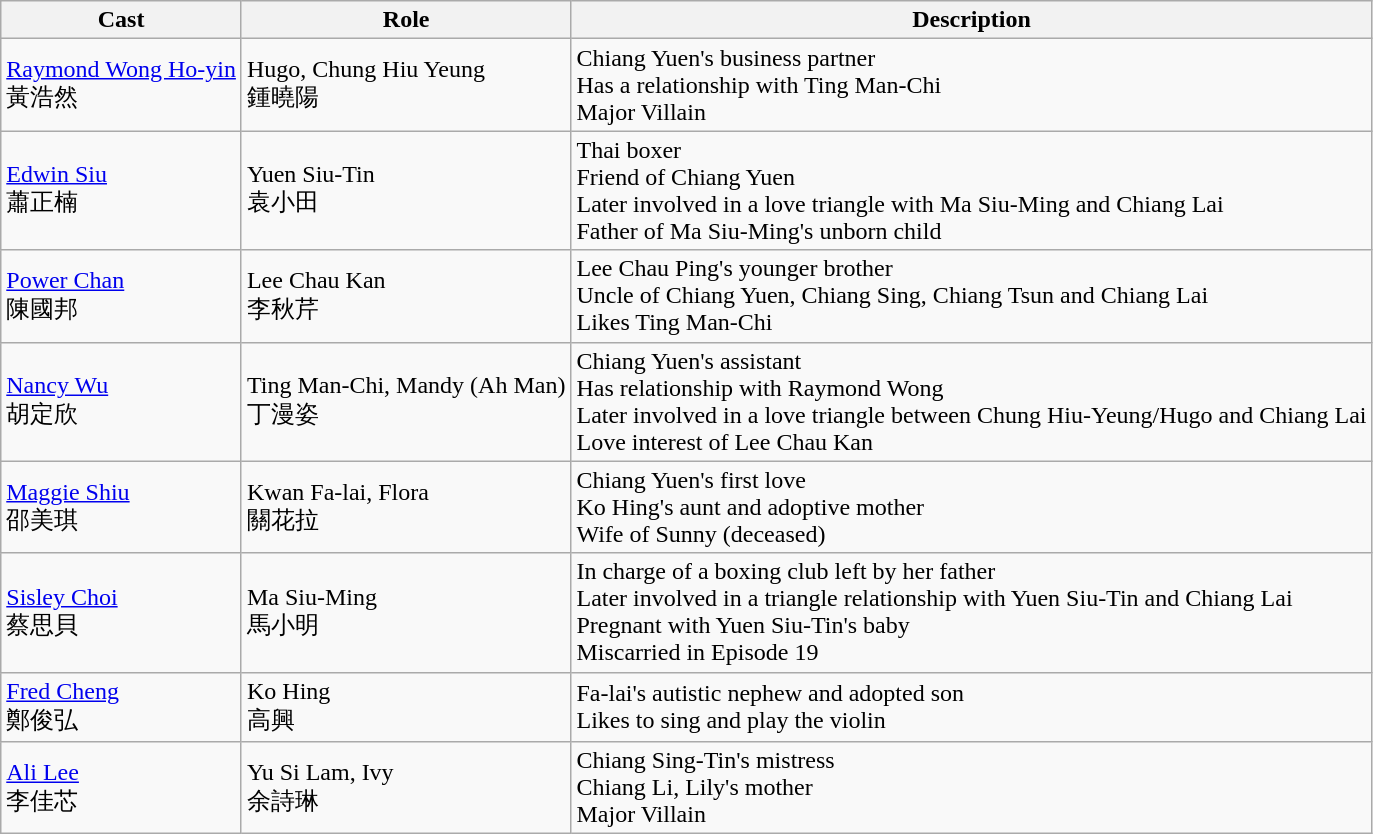<table class="wikitable">
<tr>
<th>Cast</th>
<th>Role</th>
<th>Description</th>
</tr>
<tr>
<td><a href='#'>Raymond Wong Ho-yin</a><br> 黃浩然</td>
<td>Hugo, Chung Hiu Yeung <br> 鍾曉陽</td>
<td>Chiang Yuen's business partner <br> Has a relationship with Ting Man-Chi <br>Major Villain</td>
</tr>
<tr>
<td><a href='#'>Edwin Siu</a><br> 蕭正楠</td>
<td>Yuen Siu-Tin <br> 袁小田</td>
<td>Thai boxer <br> Friend of Chiang Yuen <br> Later involved in a love triangle with Ma Siu-Ming and Chiang Lai <br> Father of Ma Siu-Ming's unborn child</td>
</tr>
<tr>
<td><a href='#'>Power Chan</a> <br> 陳國邦</td>
<td>Lee Chau Kan <br> 李秋芹</td>
<td>Lee Chau Ping's younger brother <br> Uncle of Chiang Yuen, Chiang Sing, Chiang Tsun and Chiang Lai <br> Likes Ting Man-Chi</td>
</tr>
<tr>
<td><a href='#'>Nancy Wu</a><br> 胡定欣</td>
<td>Ting Man-Chi, Mandy (Ah Man) <br> 丁漫姿</td>
<td>Chiang Yuen's assistant <br> Has relationship with Raymond Wong <br> Later involved in a love triangle between Chung Hiu-Yeung/Hugo and Chiang Lai <br> Love interest of Lee Chau Kan</td>
</tr>
<tr>
<td><a href='#'>Maggie Shiu</a><br> 邵美琪</td>
<td>Kwan Fa-lai, Flora <br> 關花拉</td>
<td>Chiang Yuen's first love <br> Ko Hing's aunt and adoptive mother <br> Wife of Sunny (deceased)</td>
</tr>
<tr>
<td><a href='#'>Sisley Choi</a><br> 蔡思貝</td>
<td>Ma Siu-Ming <br> 馬小明</td>
<td>In charge of a boxing club left by her father <br> Later involved in a triangle relationship with Yuen Siu-Tin and Chiang Lai <br> Pregnant with Yuen Siu-Tin's baby <br> Miscarried in Episode 19</td>
</tr>
<tr>
<td><a href='#'>Fred Cheng</a><br> 鄭俊弘</td>
<td>Ko Hing <br> 高興</td>
<td>Fa-lai's autistic nephew and adopted son <br> Likes to sing and play the violin</td>
</tr>
<tr>
<td><a href='#'>Ali Lee</a><br> 李佳芯</td>
<td>Yu Si Lam, Ivy <br> 余詩琳</td>
<td>Chiang Sing-Tin's mistress <br> Chiang Li, Lily's mother<br>Major Villain</td>
</tr>
</table>
